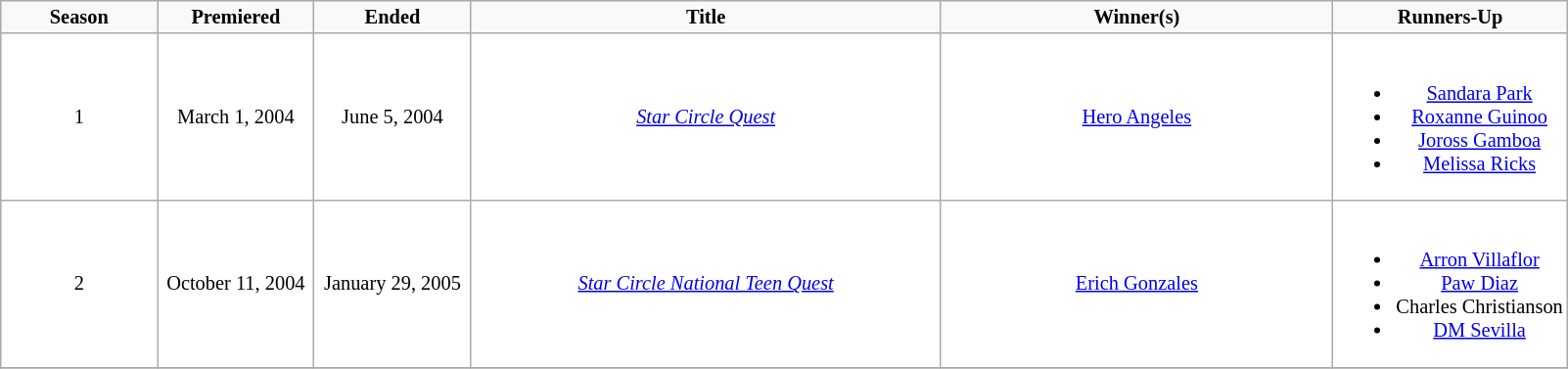<table class="wikitable" style="text-align:center; font-size:85%">
<tr>
<td align="center" width="10%"><strong>Season</strong></td>
<td align="center" width="10%"><strong>Premiered</strong></td>
<td align="center" width="10%"><strong>Ended</strong></td>
<td align="center" width="30%"><strong>Title</strong></td>
<td align="center" width="25%"><strong>Winner(s)</strong></td>
<td align="center" width="25%"><strong>Runners-Up</strong></td>
</tr>
<tr>
<td bgcolor="white" align="center">1</td>
<td bgcolor="white" align="center">March 1, 2004</td>
<td bgcolor="white" align="center">June 5, 2004</td>
<td bgcolor="white" align="center"><em><a href='#'>Star Circle Quest</a></em></td>
<td bgcolor="white" align="center"><a href='#'>Hero Angeles</a></td>
<td bgcolor="white" align="center"><br><ul><li><a href='#'>Sandara Park</a></li><li><a href='#'>Roxanne Guinoo</a></li><li><a href='#'>Joross Gamboa</a></li><li><a href='#'>Melissa Ricks</a></li></ul></td>
</tr>
<tr>
<td bgcolor="white" align="center">2</td>
<td bgcolor="white" align="center">October 11, 2004</td>
<td bgcolor="white" align="center">January 29, 2005</td>
<td bgcolor="white" align="center"><em><a href='#'>Star Circle National Teen Quest</a></em></td>
<td bgcolor="white" align="center"><a href='#'>Erich Gonzales</a></td>
<td bgcolor="white" align="center"><br><ul><li><a href='#'>Arron Villaflor</a></li><li><a href='#'>Paw Diaz</a></li><li>Charles Christianson</li><li><a href='#'>DM Sevilla</a></li></ul></td>
</tr>
<tr>
</tr>
</table>
